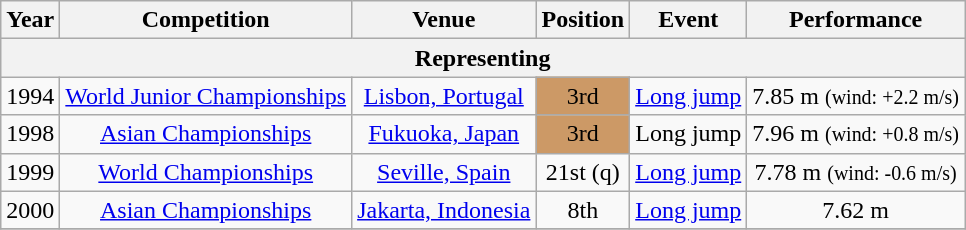<table class="wikitable sortable" style=text-align:center>
<tr>
<th>Year</th>
<th>Competition</th>
<th>Venue</th>
<th>Position</th>
<th>Event</th>
<th>Performance</th>
</tr>
<tr>
<th colspan="6">Representing </th>
</tr>
<tr>
<td>1994</td>
<td><a href='#'>World Junior Championships</a></td>
<td><a href='#'>Lisbon, Portugal</a></td>
<td bgcolor="cc9966">3rd</td>
<td><a href='#'>Long jump</a></td>
<td>7.85 m <small>(wind: +2.2 m/s)</small></td>
</tr>
<tr>
<td>1998</td>
<td><a href='#'>Asian Championships</a></td>
<td><a href='#'>Fukuoka, Japan</a></td>
<td bgcolor="cc9966">3rd</td>
<td>Long jump</td>
<td>7.96 m <small>(wind: +0.8 m/s)</small></td>
</tr>
<tr>
<td>1999</td>
<td><a href='#'>World Championships</a></td>
<td><a href='#'>Seville, Spain</a></td>
<td>21st (q)</td>
<td><a href='#'>Long jump</a></td>
<td>7.78 m <small>(wind: -0.6 m/s)</small></td>
</tr>
<tr>
<td>2000</td>
<td><a href='#'>Asian Championships</a></td>
<td><a href='#'>Jakarta, Indonesia</a></td>
<td>8th</td>
<td><a href='#'>Long jump</a></td>
<td>7.62 m</td>
</tr>
<tr>
</tr>
</table>
